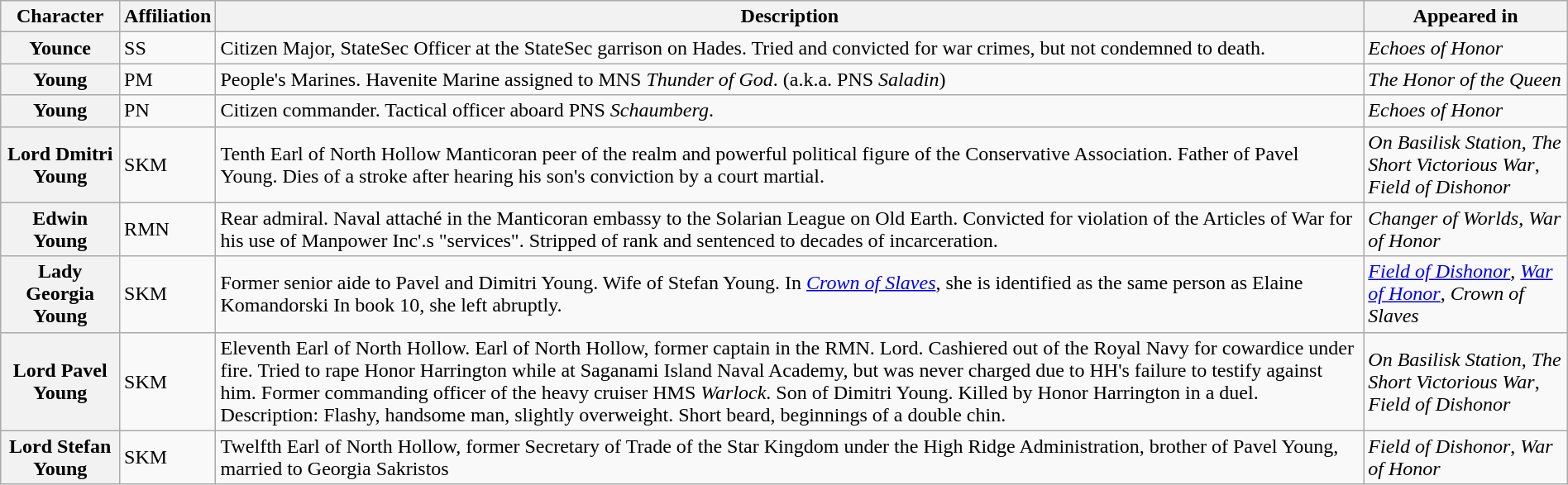<table class="wikitable" style="width: 100%">
<tr>
<th>Character</th>
<th>Affiliation</th>
<th>Description</th>
<th>Appeared in</th>
</tr>
<tr>
<th>Younce</th>
<td>SS</td>
<td>Citizen Major, StateSec Officer at the StateSec garrison on Hades. Tried and convicted for war crimes, but not condemned to death.</td>
<td><em>Echoes of Honor</em></td>
</tr>
<tr>
<th>Young</th>
<td>PM</td>
<td>People's Marines. Havenite Marine assigned to MNS <em>Thunder of God</em>. (a.k.a. PNS <em>Saladin</em>)</td>
<td><em>The Honor of the Queen</em></td>
</tr>
<tr>
<th>Young</th>
<td>PN</td>
<td>Citizen commander. Tactical officer aboard PNS <em>Schaumberg</em>.</td>
<td><em>Echoes of Honor</em></td>
</tr>
<tr>
<th>Lord Dmitri Young</th>
<td>SKM</td>
<td>Tenth Earl of North Hollow Manticoran peer of the realm and powerful political figure of the Conservative Association. Father of Pavel Young. Dies of a stroke after hearing his son's conviction by a court martial.</td>
<td><em>On Basilisk Station</em>, <em>The Short Victorious War</em>, <em>Field of Dishonor</em></td>
</tr>
<tr>
<th>Edwin Young</th>
<td>RMN</td>
<td>Rear admiral. Naval attaché in the Manticoran embassy to the Solarian League on Old Earth. Convicted for violation of the Articles of War for his use of Manpower Inc'.s "services". Stripped of rank and sentenced to decades of incarceration.</td>
<td><em>Changer of Worlds</em>, <em>War of Honor</em></td>
</tr>
<tr>
<th>Lady Georgia Young<br></th>
<td>SKM</td>
<td>Former senior aide to Pavel and Dimitri Young. Wife of Stefan Young. In <em><a href='#'>Crown of Slaves</a></em>, she is identified as the same person as Elaine Komandorski In book 10, she left abruptly.</td>
<td><em><a href='#'>Field of Dishonor</a></em>, <em><a href='#'>War of Honor</a></em>, <em>Crown of Slaves</em></td>
</tr>
<tr>
<th>Lord Pavel Young</th>
<td>SKM</td>
<td>Eleventh Earl of North Hollow. Earl of North Hollow, former captain in the RMN. Lord. Cashiered out of the Royal Navy for cowardice under fire. Tried to rape Honor Harrington while at Saganami Island Naval Academy, but was never charged due to HH's failure to testify against him. Former commanding officer of the heavy cruiser HMS <em>Warlock</em>. Son of Dimitri Young. Killed by Honor Harrington in a duel. Description: Flashy, handsome man, slightly overweight. Short beard, beginnings of a double chin.</td>
<td><em>On Basilisk Station</em>, <em>The Short Victorious War</em>, <em>Field of Dishonor</em></td>
</tr>
<tr>
<th>Lord Stefan Young</th>
<td>SKM</td>
<td>Twelfth Earl of North Hollow, former Secretary of Trade of the Star Kingdom under the High Ridge Administration, brother of Pavel Young, married to Georgia Sakristos</td>
<td><em>Field of Dishonor</em>, <em>War of Honor</em></td>
</tr>
</table>
